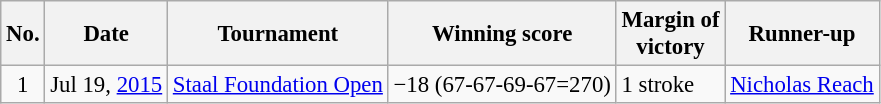<table class="wikitable" style="font-size:95%;">
<tr>
<th>No.</th>
<th>Date</th>
<th>Tournament</th>
<th>Winning score</th>
<th>Margin of<br>victory</th>
<th>Runner-up</th>
</tr>
<tr>
<td align=center>1</td>
<td align=right>Jul 19, <a href='#'>2015</a></td>
<td><a href='#'>Staal Foundation Open</a></td>
<td>−18 (67-67-69-67=270)</td>
<td>1 stroke</td>
<td> <a href='#'>Nicholas Reach</a></td>
</tr>
</table>
